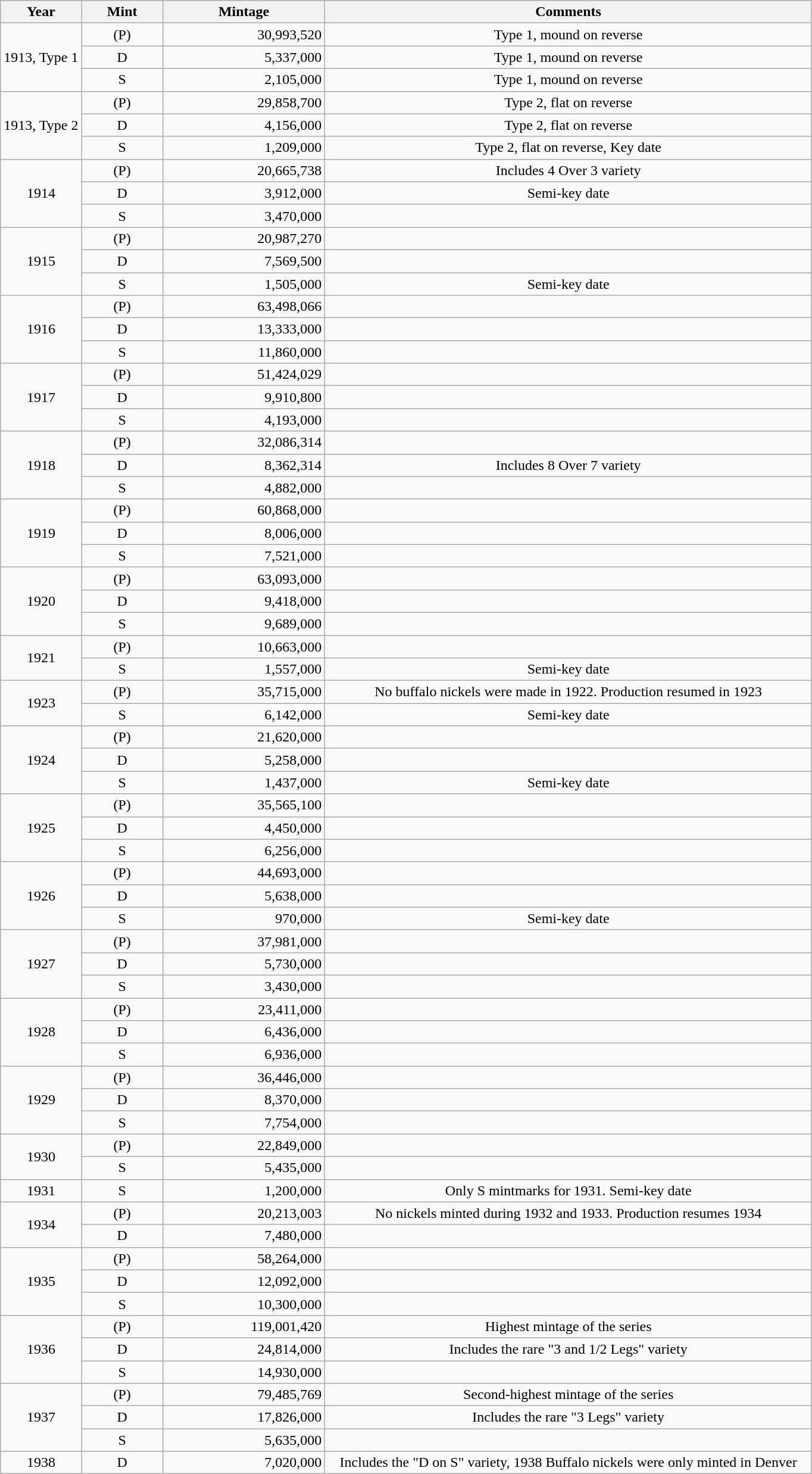<table class="wikitable sortable" style="min-width:65%; text-align:center;">
<tr>
<th width="10%">Year</th>
<th width="10%">Mint</th>
<th width="20%">Mintage</th>
<th width="60%">Comments</th>
</tr>
<tr>
<td rowspan="3">1913, Type 1</td>
<td>(P)</td>
<td align="right">30,993,520</td>
<td>Type 1, mound on reverse</td>
</tr>
<tr>
<td>D</td>
<td align="right">5,337,000</td>
<td>Type 1, mound on reverse</td>
</tr>
<tr>
<td>S</td>
<td align="right">2,105,000</td>
<td>Type 1, mound on reverse</td>
</tr>
<tr>
<td rowspan="3">1913, Type 2</td>
<td>(P)</td>
<td align="right">29,858,700</td>
<td>Type 2, flat on reverse</td>
</tr>
<tr>
<td>D</td>
<td align="right">4,156,000</td>
<td>Type 2, flat on reverse</td>
</tr>
<tr>
<td>S</td>
<td align="right">1,209,000</td>
<td>Type 2, flat on reverse, Key date</td>
</tr>
<tr>
<td rowspan="3">1914</td>
<td>(P)</td>
<td align="right">20,665,738</td>
<td>Includes 4 Over 3 variety</td>
</tr>
<tr>
<td>D</td>
<td align="right">3,912,000</td>
<td>Semi-key date</td>
</tr>
<tr>
<td>S</td>
<td align="right">3,470,000</td>
<td></td>
</tr>
<tr>
<td rowspan="3">1915</td>
<td>(P)</td>
<td align="right">20,987,270</td>
<td></td>
</tr>
<tr>
<td>D</td>
<td align="right">7,569,500</td>
<td></td>
</tr>
<tr>
<td>S</td>
<td align="right">1,505,000</td>
<td>Semi-key date</td>
</tr>
<tr>
<td rowspan="3">1916</td>
<td>(P)</td>
<td align="right">63,498,066</td>
<td></td>
</tr>
<tr>
<td>D</td>
<td align="right">13,333,000</td>
<td align="right"></td>
</tr>
<tr>
<td>S</td>
<td align="right">11,860,000</td>
<td></td>
</tr>
<tr>
<td rowspan="3">1917</td>
<td>(P)</td>
<td align="right">51,424,029</td>
<td></td>
</tr>
<tr>
<td>D</td>
<td align="right">9,910,800</td>
<td></td>
</tr>
<tr>
<td>S</td>
<td align="right">4,193,000</td>
<td></td>
</tr>
<tr>
<td rowspan="3">1918</td>
<td>(P)</td>
<td align="right">32,086,314</td>
<td></td>
</tr>
<tr>
<td>D</td>
<td align="right">8,362,314</td>
<td>Includes 8 Over 7 variety</td>
</tr>
<tr>
<td>S</td>
<td align="right">4,882,000</td>
<td></td>
</tr>
<tr>
<td rowspan="3">1919</td>
<td>(P)</td>
<td align="right">60,868,000</td>
<td></td>
</tr>
<tr>
<td>D</td>
<td align="right">8,006,000</td>
<td></td>
</tr>
<tr>
<td>S</td>
<td align="right">7,521,000</td>
<td></td>
</tr>
<tr>
<td rowspan="3">1920</td>
<td>(P)</td>
<td align="right">63,093,000</td>
<td></td>
</tr>
<tr>
<td>D</td>
<td align="right">9,418,000</td>
<td></td>
</tr>
<tr>
<td>S</td>
<td align="right">9,689,000</td>
<td></td>
</tr>
<tr>
<td rowspan="2">1921</td>
<td>(P)</td>
<td align="right">10,663,000</td>
<td></td>
</tr>
<tr>
<td>S</td>
<td align="right">1,557,000</td>
<td>Semi-key date</td>
</tr>
<tr>
<td rowspan="2">1923</td>
<td>(P)</td>
<td align="right">35,715,000</td>
<td>No buffalo nickels were made in 1922. Production resumed in 1923</td>
</tr>
<tr>
<td>S</td>
<td align="right">6,142,000</td>
<td>Semi-key date</td>
</tr>
<tr>
<td rowspan="3">1924</td>
<td>(P)</td>
<td align="right">21,620,000</td>
<td></td>
</tr>
<tr>
<td>D</td>
<td align="right">5,258,000</td>
<td></td>
</tr>
<tr>
<td>S</td>
<td align="right">1,437,000</td>
<td>Semi-key date</td>
</tr>
<tr>
<td rowspan="3">1925</td>
<td>(P)</td>
<td align="right">35,565,100</td>
<td></td>
</tr>
<tr>
<td>D</td>
<td align="right">4,450,000</td>
<td></td>
</tr>
<tr>
<td>S</td>
<td align="right">6,256,000</td>
<td></td>
</tr>
<tr>
<td rowspan="3">1926</td>
<td>(P)</td>
<td align="right">44,693,000</td>
<td></td>
</tr>
<tr>
<td>D</td>
<td align="right">5,638,000</td>
<td></td>
</tr>
<tr>
<td>S</td>
<td align="right">970,000</td>
<td>Semi-key date</td>
</tr>
<tr>
<td rowspan="3">1927</td>
<td>(P)</td>
<td align="right">37,981,000</td>
<td></td>
</tr>
<tr>
<td>D</td>
<td align="right">5,730,000</td>
<td></td>
</tr>
<tr>
<td>S</td>
<td align="right">3,430,000</td>
<td></td>
</tr>
<tr>
<td rowspan="3">1928</td>
<td>(P)</td>
<td align="right">23,411,000</td>
<td></td>
</tr>
<tr>
<td>D</td>
<td align="right">6,436,000</td>
<td></td>
</tr>
<tr>
<td>S</td>
<td align="right">6,936,000</td>
<td></td>
</tr>
<tr>
<td rowspan="3">1929</td>
<td>(P)</td>
<td align="right">36,446,000</td>
<td></td>
</tr>
<tr>
<td>D</td>
<td align="right">8,370,000</td>
<td></td>
</tr>
<tr>
<td>S</td>
<td align="right">7,754,000</td>
<td></td>
</tr>
<tr>
<td rowspan="2">1930</td>
<td>(P)</td>
<td align="right">22,849,000</td>
<td></td>
</tr>
<tr>
<td>S</td>
<td align="right">5,435,000</td>
<td></td>
</tr>
<tr>
<td>1931</td>
<td>S</td>
<td align="right">1,200,000</td>
<td>Only S mintmarks for 1931. Semi-key date</td>
</tr>
<tr>
<td rowspan="2">1934</td>
<td>(P)</td>
<td align="right">20,213,003</td>
<td>No nickels minted during 1932 and 1933. Production resumes 1934</td>
</tr>
<tr>
<td>D</td>
<td align="right">7,480,000</td>
<td></td>
</tr>
<tr>
<td rowspan="3">1935</td>
<td>(P)</td>
<td align="right">58,264,000</td>
<td></td>
</tr>
<tr>
<td>D</td>
<td align="right">12,092,000</td>
<td></td>
</tr>
<tr>
<td>S</td>
<td align="right">10,300,000</td>
<td></td>
</tr>
<tr>
<td rowspan="3">1936</td>
<td>(P)</td>
<td align="right">119,001,420</td>
<td>Highest mintage of the series</td>
</tr>
<tr>
<td>D</td>
<td align="right">24,814,000</td>
<td>Includes the rare "3 and 1/2 Legs" variety</td>
</tr>
<tr>
<td>S</td>
<td align="right">14,930,000</td>
<td></td>
</tr>
<tr>
<td rowspan="3">1937</td>
<td>(P)</td>
<td align="right">79,485,769</td>
<td>Second-highest mintage of the series</td>
</tr>
<tr>
<td>D</td>
<td align="right">17,826,000</td>
<td>Includes the rare "3 Legs" variety</td>
</tr>
<tr>
<td>S</td>
<td align="right">5,635,000</td>
<td></td>
</tr>
<tr>
<td>1938</td>
<td>D</td>
<td align="right">7,020,000</td>
<td>Includes the "D on S" variety, 1938 Buffalo nickels were only minted in Denver</td>
</tr>
</table>
